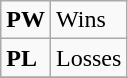<table class="wikitable">
<tr>
<td><strong>PW</strong></td>
<td>Wins</td>
</tr>
<tr>
<td><strong>PL</strong></td>
<td>Losses</td>
</tr>
<tr>
</tr>
</table>
